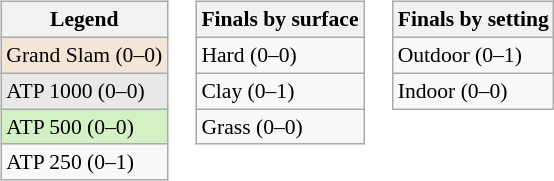<table>
<tr valign=top>
<td><br><table class="wikitable" style=font-size:90%>
<tr>
<th>Legend</th>
</tr>
<tr style=background:#f3e6d7>
<td>Grand Slam (0–0)</td>
</tr>
<tr style=background:#e9e9e9>
<td>ATP 1000 (0–0)</td>
</tr>
<tr style=background:#d4f1c5>
<td>ATP 500 (0–0)</td>
</tr>
<tr>
<td>ATP 250 (0–1)</td>
</tr>
</table>
</td>
<td><br><table class="wikitable" style=font-size:90%>
<tr>
<th>Finals by surface</th>
</tr>
<tr>
<td>Hard (0–0)</td>
</tr>
<tr>
<td>Clay (0–1)</td>
</tr>
<tr>
<td>Grass (0–0)</td>
</tr>
</table>
</td>
<td><br><table class="wikitable" style=font-size:90%>
<tr>
<th>Finals by setting</th>
</tr>
<tr>
<td>Outdoor (0–1)</td>
</tr>
<tr>
<td>Indoor (0–0)</td>
</tr>
</table>
</td>
</tr>
</table>
